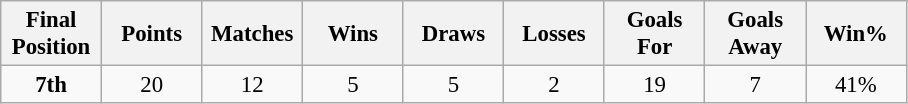<table class="wikitable" style="font-size: 95%; text-align: center;">
<tr>
<th width=60>Final Position</th>
<th width=60>Points</th>
<th width=60>Matches</th>
<th width=60>Wins</th>
<th width=60>Draws</th>
<th width=60>Losses</th>
<th width=60>Goals For</th>
<th width=60>Goals Away</th>
<th width=60>Win%</th>
</tr>
<tr>
<td><strong>7th</strong></td>
<td>20</td>
<td>12</td>
<td>5</td>
<td>5</td>
<td>2</td>
<td>19</td>
<td>7</td>
<td>41%</td>
</tr>
</table>
